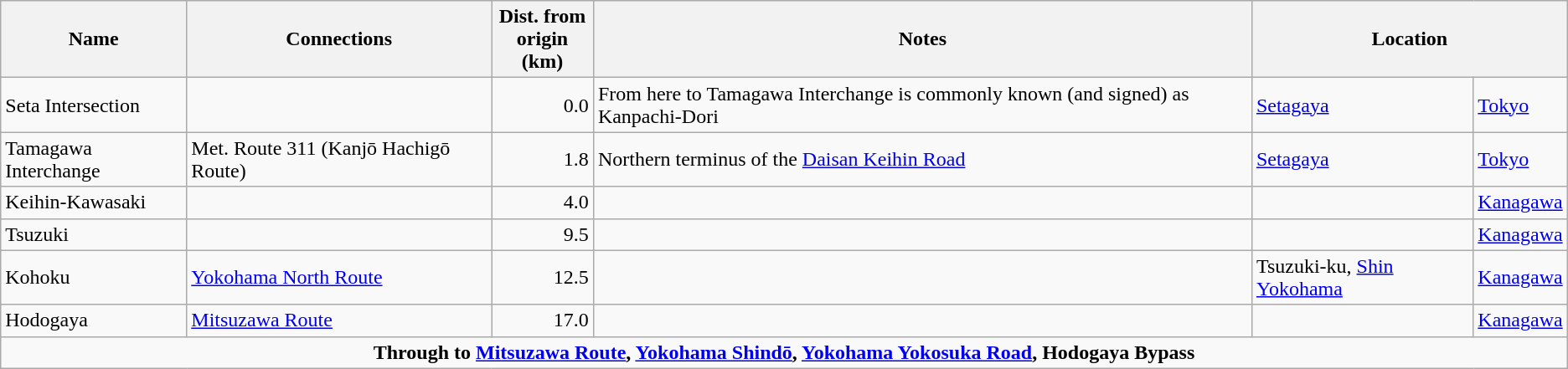<table class="wikitable">
<tr>
<th>Name</th>
<th>Connections</th>
<th>Dist. from<br>origin (km)</th>
<th>Notes</th>
<th colspan="2">Location</th>
</tr>
<tr>
<td>Seta Intersection</td>
<td></td>
<td style="text-align: right;">0.0</td>
<td>From here to Tamagawa Interchange is commonly known (and signed) as Kanpachi-Dori</td>
<td><a href='#'>Setagaya</a></td>
<td><a href='#'>Tokyo</a></td>
</tr>
<tr>
<td>Tamagawa Interchange</td>
<td>Met. Route 311 (Kanjō Hachigō Route)</td>
<td style="text-align: right;">1.8</td>
<td>Northern terminus of the <a href='#'>Daisan Keihin Road</a></td>
<td><a href='#'>Setagaya</a></td>
<td><a href='#'>Tokyo</a></td>
</tr>
<tr>
<td>Keihin-Kawasaki</td>
<td></td>
<td style="text-align: right;">4.0</td>
<td></td>
<td></td>
<td><a href='#'>Kanagawa</a></td>
</tr>
<tr>
<td>Tsuzuki</td>
<td></td>
<td style="text-align: right;">9.5</td>
<td></td>
<td></td>
<td><a href='#'>Kanagawa</a></td>
</tr>
<tr>
<td>Kohoku</td>
<td> <a href='#'>Yokohama North Route</a></td>
<td style="text-align: right;">12.5</td>
<td></td>
<td>Tsuzuki-ku, <a href='#'>Shin Yokohama</a></td>
<td><a href='#'>Kanagawa</a></td>
</tr>
<tr>
<td>Hodogaya</td>
<td> <a href='#'>Mitsuzawa Route</a><br></td>
<td style="text-align: right;">17.0</td>
<td></td>
<td></td>
<td><a href='#'>Kanagawa</a></td>
</tr>
<tr>
<td colspan="8" style="text-align: center;"><strong>Through to  <a href='#'>Mitsuzawa Route</a>, <a href='#'>Yokohama Shindō</a>, <a href='#'>Yokohama Yokosuka Road</a>, Hodogaya Bypass</strong></td>
</tr>
</table>
